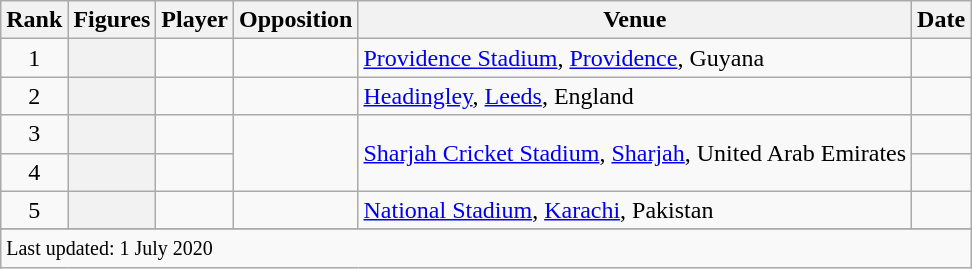<table class="wikitable plainrowheaders sortable">
<tr>
<th scope=col>Rank</th>
<th scope=col>Figures</th>
<th scope=col>Player</th>
<th scope=col>Opposition</th>
<th scope=col>Venue</th>
<th scope=col>Date</th>
</tr>
<tr>
<td align=center>1</td>
<th scope=row style=text-align:center;></th>
<td></td>
<td></td>
<td><a href='#'>Providence Stadium</a>, <a href='#'>Providence</a>, Guyana</td>
<td></td>
</tr>
<tr>
<td align=center>2</td>
<th scope=row style=text-align:center;></th>
<td></td>
<td></td>
<td><a href='#'>Headingley</a>, <a href='#'>Leeds</a>, England</td>
<td></td>
</tr>
<tr>
<td align=center>3</td>
<th scope=row style=text-align:center;></th>
<td></td>
<td rowspan=2></td>
<td rowspan=2><a href='#'>Sharjah Cricket Stadium</a>, <a href='#'>Sharjah</a>, United Arab Emirates</td>
<td></td>
</tr>
<tr>
<td align=center>4</td>
<th scope=row style=text-align:center;></th>
<td></td>
<td></td>
</tr>
<tr>
<td align=center>5</td>
<th scope=row style=text-align:center;></th>
<td></td>
<td></td>
<td><a href='#'>National Stadium</a>, <a href='#'>Karachi</a>, Pakistan</td>
<td></td>
</tr>
<tr>
</tr>
<tr class=sortbottom>
<td colspan=6><small>Last updated: 1 July 2020</small></td>
</tr>
</table>
